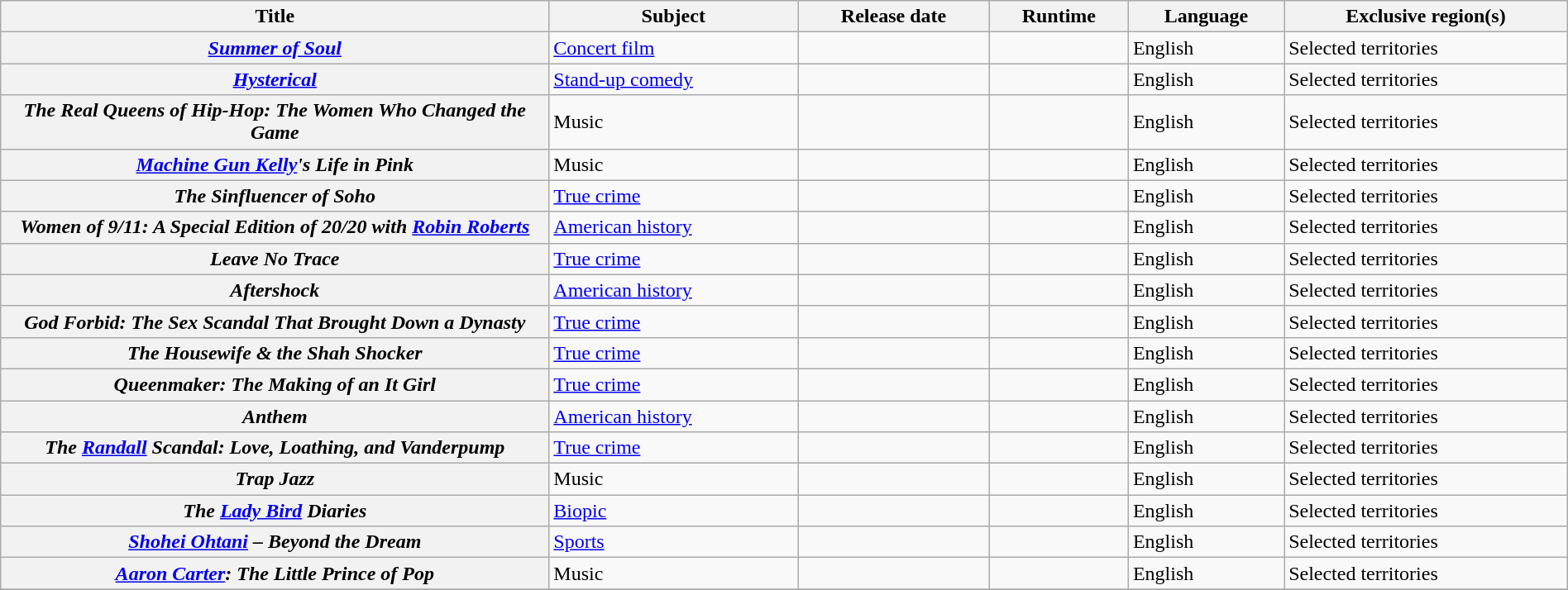<table class="wikitable plainrowheaders sortable" style="width:100%;">
<tr>
<th style="width:35%;">Title</th>
<th>Subject</th>
<th>Release date</th>
<th>Runtime</th>
<th>Language</th>
<th>Exclusive region(s)</th>
</tr>
<tr>
<th scope="row"><em><a href='#'>Summer of Soul</a></em></th>
<td><a href='#'>Concert film</a></td>
<td></td>
<td></td>
<td>English</td>
<td>Selected territories</td>
</tr>
<tr>
<th scope="row"><em><a href='#'>Hysterical</a></em></th>
<td><a href='#'>Stand-up comedy</a></td>
<td></td>
<td></td>
<td>English</td>
<td>Selected territories</td>
</tr>
<tr>
<th scope="row"><em>The Real Queens of Hip-Hop: The Women Who Changed the Game</em></th>
<td>Music</td>
<td></td>
<td></td>
<td>English</td>
<td>Selected territories</td>
</tr>
<tr>
<th scope="row"><em><a href='#'>Machine Gun Kelly</a>'s Life in Pink</em></th>
<td>Music</td>
<td></td>
<td></td>
<td>English</td>
<td>Selected territories</td>
</tr>
<tr>
<th scope="row"><em>The Sinfluencer of Soho</em></th>
<td><a href='#'>True crime</a></td>
<td></td>
<td></td>
<td>English</td>
<td>Selected territories</td>
</tr>
<tr>
<th scope="row"><em>Women of 9/11: A Special Edition of 20/20 with <a href='#'>Robin Roberts</a></em></th>
<td><a href='#'>American history</a></td>
<td></td>
<td></td>
<td>English</td>
<td>Selected territories</td>
</tr>
<tr>
<th scope="row"><em>Leave No Trace</em></th>
<td><a href='#'>True crime</a></td>
<td></td>
<td></td>
<td>English</td>
<td>Selected territories</td>
</tr>
<tr>
<th scope="row"><em>Aftershock</em></th>
<td><a href='#'>American history</a></td>
<td></td>
<td></td>
<td>English</td>
<td>Selected territories</td>
</tr>
<tr>
<th scope="row"><em>God Forbid: The Sex Scandal That Brought Down a Dynasty</em></th>
<td><a href='#'>True crime</a></td>
<td></td>
<td></td>
<td>English</td>
<td>Selected territories</td>
</tr>
<tr>
<th scope="row"><em>The Housewife & the Shah Shocker</em></th>
<td><a href='#'>True crime</a></td>
<td></td>
<td></td>
<td>English</td>
<td>Selected territories</td>
</tr>
<tr>
<th scope="row"><em>Queenmaker: The Making of an It Girl</em></th>
<td><a href='#'>True crime</a></td>
<td></td>
<td></td>
<td>English</td>
<td>Selected territories</td>
</tr>
<tr>
<th scope="row"><em>Anthem</em></th>
<td><a href='#'>American history</a></td>
<td></td>
<td></td>
<td>English</td>
<td>Selected territories</td>
</tr>
<tr>
<th scope="row"><em>The <a href='#'>Randall</a> Scandal: Love, Loathing, and Vanderpump</em></th>
<td><a href='#'>True crime</a></td>
<td></td>
<td></td>
<td>English</td>
<td>Selected territories</td>
</tr>
<tr>
<th scope="row"><em>Trap Jazz</em></th>
<td>Music</td>
<td></td>
<td></td>
<td>English</td>
<td>Selected territories</td>
</tr>
<tr>
<th scope="row"><em>The <a href='#'>Lady Bird</a> Diaries</em></th>
<td><a href='#'>Biopic</a></td>
<td></td>
<td></td>
<td>English</td>
<td>Selected territories</td>
</tr>
<tr>
<th scope="row"><em><a href='#'>Shohei Ohtani</a> – Beyond the Dream</em></th>
<td><a href='#'>Sports</a></td>
<td></td>
<td></td>
<td>English</td>
<td>Selected territories</td>
</tr>
<tr>
<th scope="row"><em><a href='#'>Aaron Carter</a>: The Little Prince of Pop</em></th>
<td>Music</td>
<td></td>
<td></td>
<td>English</td>
<td>Selected territories</td>
</tr>
<tr>
</tr>
</table>
